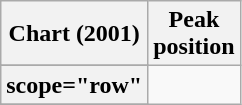<table class="wikitable plainrowheaders" style="text-align:center">
<tr>
<th scope="col">Chart (2001)</th>
<th scope="col">Peak<br>position</th>
</tr>
<tr>
</tr>
<tr>
</tr>
<tr>
<th>scope="row" </th>
</tr>
<tr>
</tr>
</table>
